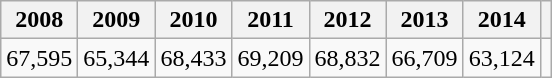<table class="wikitable">
<tr>
<th>2008</th>
<th>2009</th>
<th>2010</th>
<th>2011</th>
<th>2012</th>
<th>2013</th>
<th>2014</th>
<th></th>
</tr>
<tr>
<td>67,595</td>
<td>65,344</td>
<td>68,433</td>
<td>69,209</td>
<td>68,832</td>
<td>66,709</td>
<td>63,124</td>
</tr>
</table>
